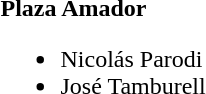<table>
<tr>
<td><strong>Plaza Amador</strong><br><ul><li> Nicolás Parodi</li><li> José Tamburell</li></ul></td>
</tr>
</table>
